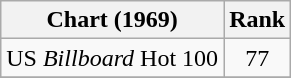<table class="wikitable">
<tr>
<th>Chart (1969)</th>
<th style="text-align:center;">Rank</th>
</tr>
<tr>
<td>US <em>Billboard</em> Hot 100</td>
<td style="text-align:center;">77</td>
</tr>
<tr>
</tr>
</table>
